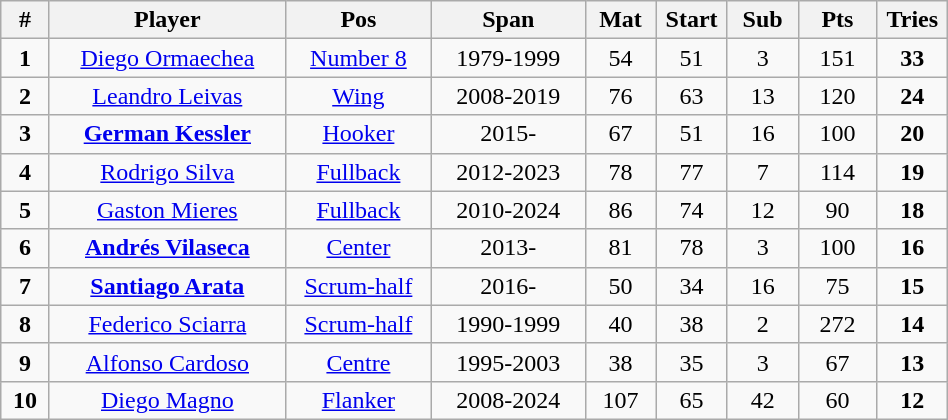<table class="wikitable" style="font-size:100%; text-align:center;">
<tr>
<th style="width:25px;">#</th>
<th style="width:150px;">Player</th>
<th style="width:90px;">Pos</th>
<th style="width:95px;">Span</th>
<th style="width:40px;">Mat</th>
<th style="width:40px;">Start</th>
<th style="width:40px;">Sub</th>
<th style="width:45px;">Pts</th>
<th style="width:40px;">Tries</th>
</tr>
<tr>
<td><strong>1</strong></td>
<td><a href='#'>Diego Ormaechea</a></td>
<td><a href='#'>Number 8</a></td>
<td>1979-1999</td>
<td>54</td>
<td>51</td>
<td>3</td>
<td>151</td>
<td><strong>33</strong></td>
</tr>
<tr>
<td><strong>2</strong></td>
<td><a href='#'>Leandro Leivas</a></td>
<td><a href='#'>Wing</a></td>
<td>2008-2019</td>
<td>76</td>
<td>63</td>
<td>13</td>
<td>120</td>
<td><strong>24</strong></td>
</tr>
<tr>
<td><strong>3</strong></td>
<td><strong><a href='#'>German Kessler</a></strong></td>
<td><a href='#'>Hooker</a></td>
<td>2015-</td>
<td>67</td>
<td>51</td>
<td>16</td>
<td>100</td>
<td><strong>20</strong></td>
</tr>
<tr>
<td><strong>4</strong></td>
<td><a href='#'>Rodrigo Silva</a></td>
<td><a href='#'>Fullback</a></td>
<td>2012-2023</td>
<td>78</td>
<td>77</td>
<td>7</td>
<td>114</td>
<td><strong>19</strong></td>
</tr>
<tr>
<td><strong>5</strong></td>
<td><a href='#'>Gaston Mieres</a></td>
<td><a href='#'>Fullback</a></td>
<td>2010-2024</td>
<td>86</td>
<td>74</td>
<td>12</td>
<td>90</td>
<td><strong>18</strong></td>
</tr>
<tr>
<td><strong>6</strong></td>
<td><strong><a href='#'>Andrés Vilaseca</a></strong></td>
<td><a href='#'>Center</a></td>
<td>2013-</td>
<td>81</td>
<td>78</td>
<td>3</td>
<td>100</td>
<td><strong>16</strong></td>
</tr>
<tr>
<td><strong>7</strong></td>
<td><strong><a href='#'>Santiago Arata</a></strong></td>
<td><a href='#'>Scrum-half</a></td>
<td>2016-</td>
<td>50</td>
<td>34</td>
<td>16</td>
<td>75</td>
<td><strong>15</strong></td>
</tr>
<tr>
<td><strong>8</strong></td>
<td><a href='#'>Federico Sciarra</a></td>
<td><a href='#'>Scrum-half</a></td>
<td>1990-1999</td>
<td>40</td>
<td>38</td>
<td>2</td>
<td>272</td>
<td><strong>14</strong></td>
</tr>
<tr>
<td><strong>9</strong></td>
<td><a href='#'>Alfonso Cardoso</a></td>
<td><a href='#'>Centre</a></td>
<td>1995-2003</td>
<td>38</td>
<td>35</td>
<td>3</td>
<td>67</td>
<td><strong>13</strong></td>
</tr>
<tr>
<td><strong>10</strong></td>
<td><a href='#'>Diego Magno</a></td>
<td><a href='#'>Flanker</a></td>
<td>2008-2024</td>
<td>107</td>
<td>65</td>
<td>42</td>
<td>60</td>
<td><strong>12</strong></td>
</tr>
</table>
